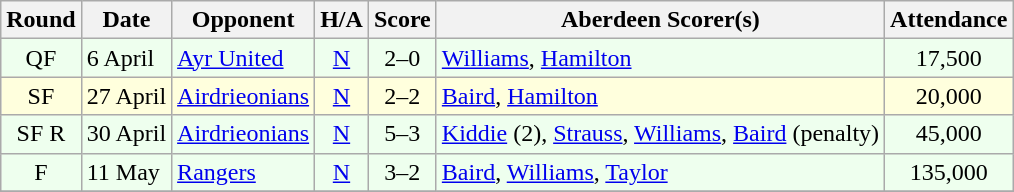<table class="wikitable" style="text-align:center">
<tr>
<th>Round</th>
<th>Date</th>
<th>Opponent</th>
<th>H/A</th>
<th>Score</th>
<th>Aberdeen Scorer(s)</th>
<th>Attendance</th>
</tr>
<tr bgcolor=#EEFFEE>
<td>QF</td>
<td align=left>6 April</td>
<td align=left><a href='#'>Ayr United</a></td>
<td><a href='#'>N</a></td>
<td>2–0</td>
<td align=left><a href='#'>Williams</a>, <a href='#'>Hamilton</a></td>
<td>17,500</td>
</tr>
<tr bgcolor=#FFFFDD>
<td>SF</td>
<td align=left>27 April</td>
<td align=left><a href='#'>Airdrieonians</a></td>
<td><a href='#'>N</a></td>
<td>2–2</td>
<td align=left><a href='#'>Baird</a>, <a href='#'>Hamilton</a></td>
<td>20,000</td>
</tr>
<tr bgcolor=#EEFFEE>
<td>SF R</td>
<td align=left>30 April</td>
<td align=left><a href='#'>Airdrieonians</a></td>
<td><a href='#'>N</a></td>
<td>5–3</td>
<td align=left><a href='#'>Kiddie</a> (2), <a href='#'>Strauss</a>, <a href='#'>Williams</a>, <a href='#'>Baird</a> (penalty)</td>
<td>45,000</td>
</tr>
<tr bgcolor=#EEFFEE>
<td>F</td>
<td align=left>11 May</td>
<td align=left><a href='#'>Rangers</a></td>
<td><a href='#'>N</a></td>
<td>3–2</td>
<td align=left><a href='#'>Baird</a>, <a href='#'>Williams</a>, <a href='#'>Taylor</a></td>
<td>135,000</td>
</tr>
<tr>
</tr>
</table>
